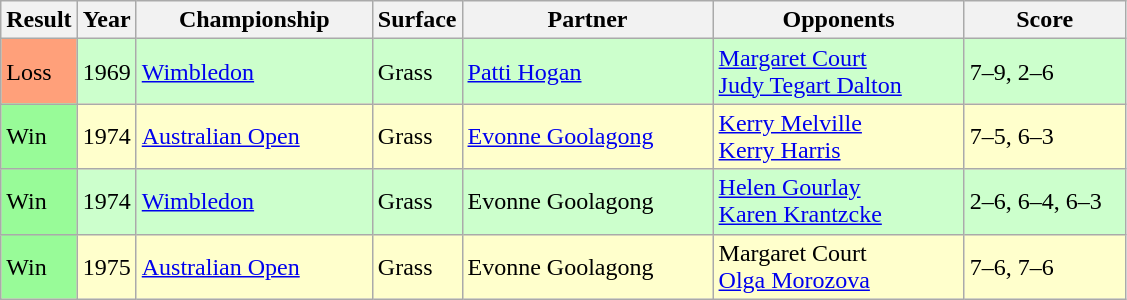<table class="sortable wikitable">
<tr>
<th>Result</th>
<th>Year</th>
<th style="width:150px">Championship</th>
<th style="width:50px">Surface</th>
<th style="width:160px">Partner</th>
<th style="width:160px">Opponents</th>
<th style="width:100px" class="unsortable">Score</th>
</tr>
<tr style="background:#cfc;">
<td style="background:#ffa07a;">Loss</td>
<td>1969</td>
<td><a href='#'>Wimbledon</a></td>
<td>Grass</td>
<td> <a href='#'>Patti Hogan</a></td>
<td> <a href='#'>Margaret Court</a> <br>  <a href='#'>Judy Tegart Dalton</a></td>
<td>7–9, 2–6</td>
</tr>
<tr style="background:#ffc;">
<td style="background:#98fb98;">Win</td>
<td>1974</td>
<td><a href='#'>Australian Open</a></td>
<td>Grass</td>
<td> <a href='#'>Evonne Goolagong</a></td>
<td> <a href='#'>Kerry Melville</a> <br>  <a href='#'>Kerry Harris</a></td>
<td>7–5, 6–3</td>
</tr>
<tr style="background:#cfc;">
<td style="background:#98fb98;">Win</td>
<td>1974</td>
<td><a href='#'>Wimbledon</a></td>
<td>Grass</td>
<td> Evonne Goolagong</td>
<td> <a href='#'>Helen Gourlay</a> <br>  <a href='#'>Karen Krantzcke</a></td>
<td>2–6, 6–4, 6–3</td>
</tr>
<tr style="background:#ffc;">
<td style="background:#98fb98;">Win</td>
<td>1975</td>
<td><a href='#'>Australian Open</a></td>
<td>Grass</td>
<td> Evonne Goolagong</td>
<td> Margaret Court <br>  <a href='#'>Olga Morozova</a></td>
<td>7–6, 7–6</td>
</tr>
</table>
